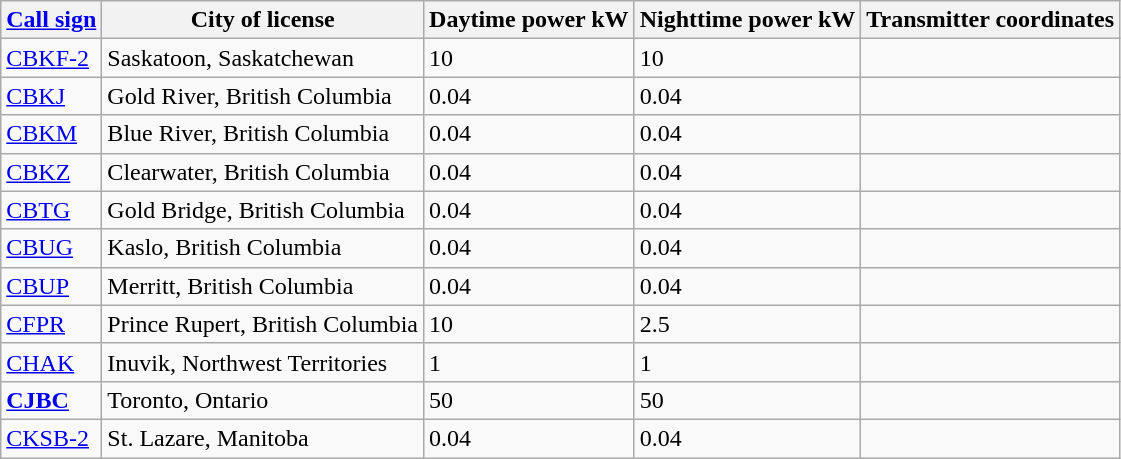<table class="wikitable sortable">
<tr>
<th><a href='#'>Call sign</a></th>
<th>City of license</th>
<th>Daytime power kW</th>
<th>Nighttime power kW</th>
<th>Transmitter coordinates</th>
</tr>
<tr>
<td><a href='#'>CBKF-2</a></td>
<td>Saskatoon, Saskatchewan</td>
<td>10</td>
<td>10</td>
<td></td>
</tr>
<tr>
<td><a href='#'>CBKJ</a></td>
<td>Gold River, British Columbia</td>
<td>0.04</td>
<td>0.04</td>
<td></td>
</tr>
<tr>
<td><a href='#'>CBKM</a></td>
<td>Blue River, British Columbia</td>
<td>0.04</td>
<td>0.04</td>
<td></td>
</tr>
<tr>
<td><a href='#'>CBKZ</a></td>
<td>Clearwater, British Columbia</td>
<td>0.04</td>
<td>0.04</td>
<td></td>
</tr>
<tr>
<td><a href='#'>CBTG</a></td>
<td>Gold Bridge, British Columbia</td>
<td>0.04</td>
<td>0.04</td>
<td></td>
</tr>
<tr>
<td><a href='#'>CBUG</a></td>
<td>Kaslo, British Columbia</td>
<td>0.04</td>
<td>0.04</td>
<td></td>
</tr>
<tr>
<td><a href='#'>CBUP</a></td>
<td>Merritt, British Columbia</td>
<td>0.04</td>
<td>0.04</td>
<td></td>
</tr>
<tr>
<td><a href='#'>CFPR</a></td>
<td>Prince Rupert, British Columbia</td>
<td>10</td>
<td>2.5</td>
<td></td>
</tr>
<tr>
<td><a href='#'>CHAK</a></td>
<td>Inuvik, Northwest Territories</td>
<td>1</td>
<td>1</td>
<td></td>
</tr>
<tr>
<td><strong><a href='#'>CJBC</a></strong></td>
<td>Toronto, Ontario</td>
<td>50</td>
<td>50</td>
<td></td>
</tr>
<tr>
<td><a href='#'>CKSB-2</a></td>
<td>St. Lazare, Manitoba</td>
<td>0.04</td>
<td>0.04</td>
<td></td>
</tr>
</table>
